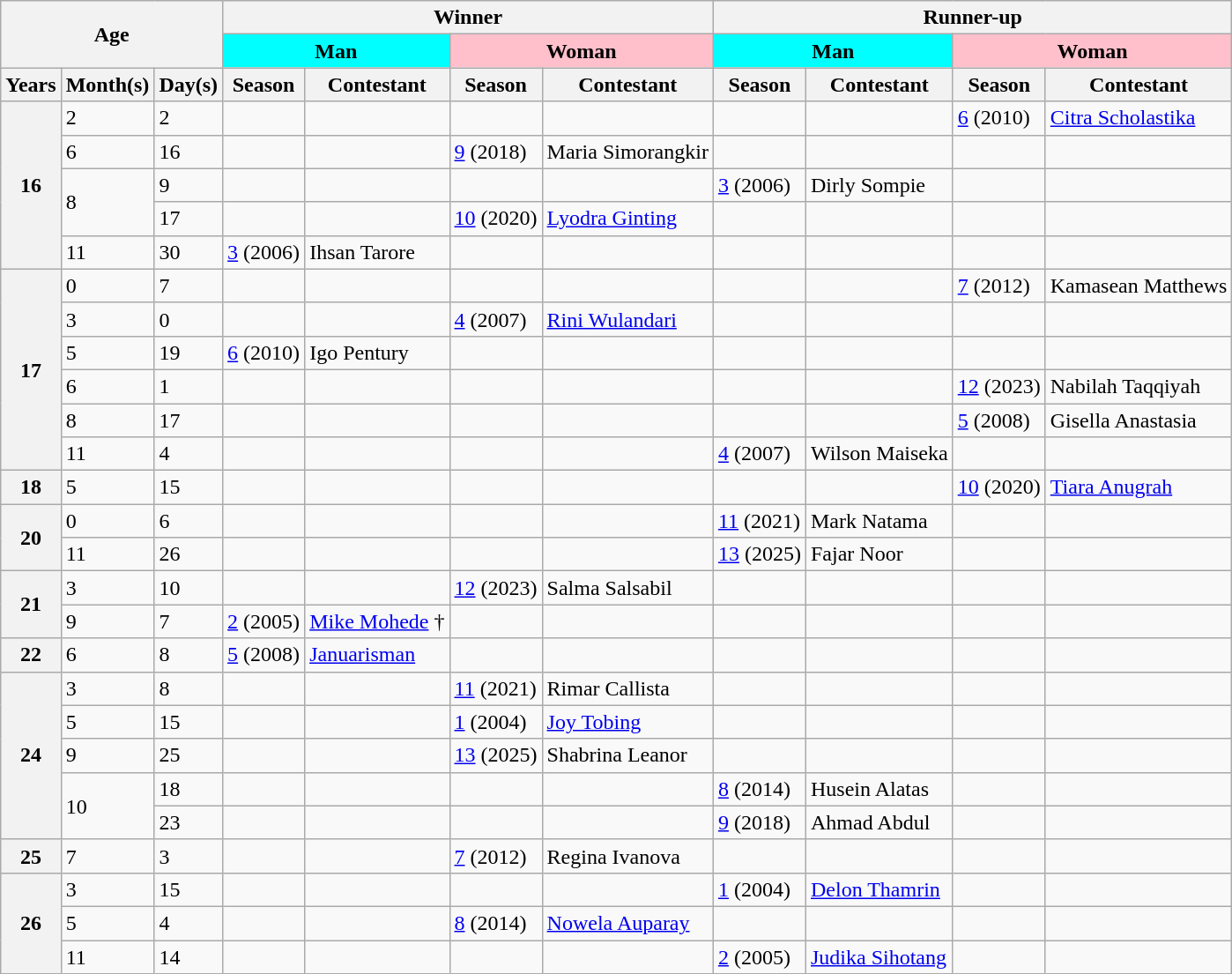<table class="wikitable" >
<tr>
<th colspan="3" rowspan="2">Age</th>
<th colspan="4">Winner</th>
<th colspan="4">Runner-up</th>
</tr>
<tr>
<th colspan="2" style="background:cyan">Man</th>
<th colspan="2" style="background:pink">Woman</th>
<th colspan="2" style="background:cyan">Man</th>
<th colspan="2" style="background:pink">Woman</th>
</tr>
<tr>
<th>Years</th>
<th>Month(s)</th>
<th>Day(s)</th>
<th>Season</th>
<th>Contestant</th>
<th>Season</th>
<th>Contestant</th>
<th>Season</th>
<th>Contestant</th>
<th>Season</th>
<th>Contestant</th>
</tr>
<tr>
<th rowspan="5">16</th>
<td>2</td>
<td>2</td>
<td></td>
<td></td>
<td></td>
<td></td>
<td></td>
<td></td>
<td><a href='#'>6</a> (2010)</td>
<td><a href='#'>Citra Scholastika</a></td>
</tr>
<tr>
<td>6</td>
<td>16</td>
<td></td>
<td></td>
<td><a href='#'>9</a> (2018)</td>
<td>Maria Simorangkir</td>
<td></td>
<td></td>
<td></td>
<td></td>
</tr>
<tr>
<td rowspan="2">8</td>
<td>9</td>
<td></td>
<td></td>
<td></td>
<td></td>
<td><a href='#'>3</a> (2006)</td>
<td>Dirly Sompie</td>
<td></td>
<td></td>
</tr>
<tr>
<td>17</td>
<td></td>
<td></td>
<td><a href='#'>10</a> (2020)</td>
<td><a href='#'>Lyodra Ginting</a></td>
<td></td>
<td></td>
<td></td>
<td></td>
</tr>
<tr>
<td>11</td>
<td>30</td>
<td><a href='#'>3</a> (2006)</td>
<td>Ihsan Tarore</td>
<td></td>
<td></td>
<td></td>
<td></td>
<td></td>
<td></td>
</tr>
<tr>
<th rowspan="6">17</th>
<td>0</td>
<td>7</td>
<td></td>
<td></td>
<td></td>
<td></td>
<td></td>
<td></td>
<td><a href='#'>7</a> (2012)</td>
<td>Kamasean Matthews</td>
</tr>
<tr>
<td>3</td>
<td>0</td>
<td></td>
<td></td>
<td><a href='#'>4</a> (2007)</td>
<td><a href='#'>Rini Wulandari</a></td>
<td></td>
<td></td>
<td></td>
<td></td>
</tr>
<tr>
<td>5</td>
<td>19</td>
<td><a href='#'>6</a> (2010)</td>
<td>Igo Pentury</td>
<td></td>
<td></td>
<td></td>
<td></td>
<td></td>
<td></td>
</tr>
<tr>
<td>6</td>
<td>1</td>
<td></td>
<td></td>
<td></td>
<td></td>
<td></td>
<td></td>
<td><a href='#'>12</a> (2023)</td>
<td>Nabilah Taqqiyah</td>
</tr>
<tr>
<td>8</td>
<td>17</td>
<td></td>
<td></td>
<td></td>
<td></td>
<td></td>
<td></td>
<td><a href='#'>5</a> (2008)</td>
<td>Gisella Anastasia</td>
</tr>
<tr>
<td>11</td>
<td>4</td>
<td></td>
<td></td>
<td></td>
<td></td>
<td><a href='#'>4</a> (2007)</td>
<td>Wilson Maiseka</td>
<td></td>
<td></td>
</tr>
<tr>
<th>18</th>
<td>5</td>
<td>15</td>
<td></td>
<td></td>
<td></td>
<td></td>
<td></td>
<td></td>
<td><a href='#'>10</a> (2020)</td>
<td><a href='#'>Tiara Anugrah</a></td>
</tr>
<tr>
<th rowspan="2">20</th>
<td>0</td>
<td>6</td>
<td></td>
<td></td>
<td></td>
<td></td>
<td><a href='#'>11</a> (2021)</td>
<td>Mark Natama</td>
<td></td>
<td></td>
</tr>
<tr>
<td>11</td>
<td>26</td>
<td></td>
<td></td>
<td></td>
<td></td>
<td><a href='#'>13</a> (2025)</td>
<td>Fajar Noor</td>
<td></td>
<td></td>
</tr>
<tr>
<th rowspan="2">21</th>
<td>3</td>
<td>10</td>
<td></td>
<td></td>
<td><a href='#'>12</a> (2023)</td>
<td>Salma Salsabil</td>
<td></td>
<td></td>
<td></td>
<td></td>
</tr>
<tr>
<td>9</td>
<td>7</td>
<td><a href='#'>2</a> (2005)</td>
<td><a href='#'>Mike Mohede</a> †</td>
<td></td>
<td></td>
<td></td>
<td></td>
<td></td>
<td></td>
</tr>
<tr>
<th>22</th>
<td>6</td>
<td>8</td>
<td><a href='#'>5</a> (2008)</td>
<td><a href='#'>Januarisman</a></td>
<td></td>
<td></td>
<td></td>
<td></td>
<td></td>
<td></td>
</tr>
<tr>
<th rowspan="5">24</th>
<td>3</td>
<td>8</td>
<td></td>
<td></td>
<td><a href='#'>11</a> (2021)</td>
<td>Rimar Callista</td>
<td></td>
<td></td>
<td></td>
<td></td>
</tr>
<tr>
<td>5</td>
<td>15</td>
<td></td>
<td></td>
<td><a href='#'>1</a> (2004)</td>
<td><a href='#'>Joy Tobing</a></td>
<td></td>
<td></td>
<td></td>
<td></td>
</tr>
<tr>
<td>9</td>
<td>25</td>
<td></td>
<td></td>
<td><a href='#'>13</a> (2025)</td>
<td>Shabrina Leanor</td>
<td></td>
<td></td>
<td></td>
<td></td>
</tr>
<tr>
<td rowspan="2">10</td>
<td>18</td>
<td></td>
<td></td>
<td></td>
<td></td>
<td><a href='#'>8</a> (2014)</td>
<td>Husein Alatas</td>
<td></td>
<td></td>
</tr>
<tr>
<td>23</td>
<td></td>
<td></td>
<td></td>
<td></td>
<td><a href='#'>9</a> (2018)</td>
<td>Ahmad Abdul</td>
<td></td>
<td></td>
</tr>
<tr>
<th>25</th>
<td>7</td>
<td>3</td>
<td></td>
<td></td>
<td><a href='#'>7</a> (2012)</td>
<td>Regina Ivanova</td>
<td></td>
<td></td>
<td></td>
<td></td>
</tr>
<tr>
<th rowspan="3">26</th>
<td>3</td>
<td>15</td>
<td></td>
<td></td>
<td></td>
<td></td>
<td><a href='#'>1</a> (2004)</td>
<td><a href='#'>Delon Thamrin</a></td>
<td></td>
<td></td>
</tr>
<tr>
<td>5</td>
<td>4</td>
<td></td>
<td></td>
<td><a href='#'>8</a> (2014)</td>
<td><a href='#'>Nowela Auparay</a></td>
<td></td>
<td></td>
<td></td>
<td></td>
</tr>
<tr>
<td>11</td>
<td>14</td>
<td></td>
<td></td>
<td></td>
<td></td>
<td><a href='#'>2</a> (2005)</td>
<td><a href='#'>Judika Sihotang</a></td>
<td></td>
<td></td>
</tr>
</table>
